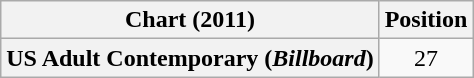<table class="wikitable plainrowheaders">
<tr>
<th>Chart (2011)</th>
<th>Position</th>
</tr>
<tr>
<th scope="row">US Adult Contemporary (<em>Billboard</em>)</th>
<td style="text-align:center;">27</td>
</tr>
</table>
